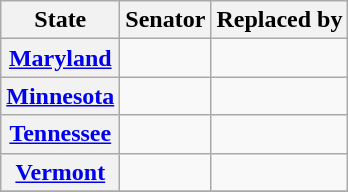<table class="wikitable sortable plainrowheaders">
<tr>
<th scope="col">State</th>
<th scope="col">Senator</th>
<th scope="col">Replaced by</th>
</tr>
<tr>
<th><a href='#'>Maryland</a></th>
<td></td>
<td></td>
</tr>
<tr>
<th><a href='#'>Minnesota</a></th>
<td></td>
<td></td>
</tr>
<tr>
<th><a href='#'>Tennessee</a></th>
<td></td>
<td></td>
</tr>
<tr>
<th><a href='#'>Vermont</a></th>
<td></td>
<td></td>
</tr>
<tr>
</tr>
</table>
